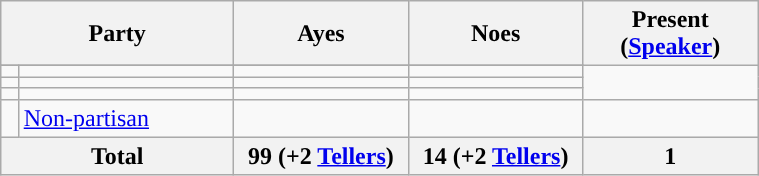<table class="wikitable" style="width:40%">
<tr>
<th style="width:20%;" colspan="2">Party</th>
<th style="width:15%;">Ayes</th>
<th style="width:15%;">Noes</th>
<th style="width:15%;">Present (<a href='#'>Speaker</a>)</th>
</tr>
<tr>
</tr>
<tr>
<td></td>
<td></td>
<td></td>
<td></td>
</tr>
<tr>
<td></td>
<td></td>
<td></td>
<td></td>
</tr>
<tr>
<td></td>
<td></td>
<td></td>
<td></td>
</tr>
<tr>
<td style="background:"></td>
<td align=left><a href='#'>Non-partisan</a></td>
<td></td>
<td></td>
<td></td>
</tr>
<tr>
<th colspan=2>Total</th>
<th>99 (+2 <a href='#'>Tellers</a>)</th>
<th>14 (+2 <a href='#'>Tellers</a>)</th>
<th>1</th>
</tr>
</table>
